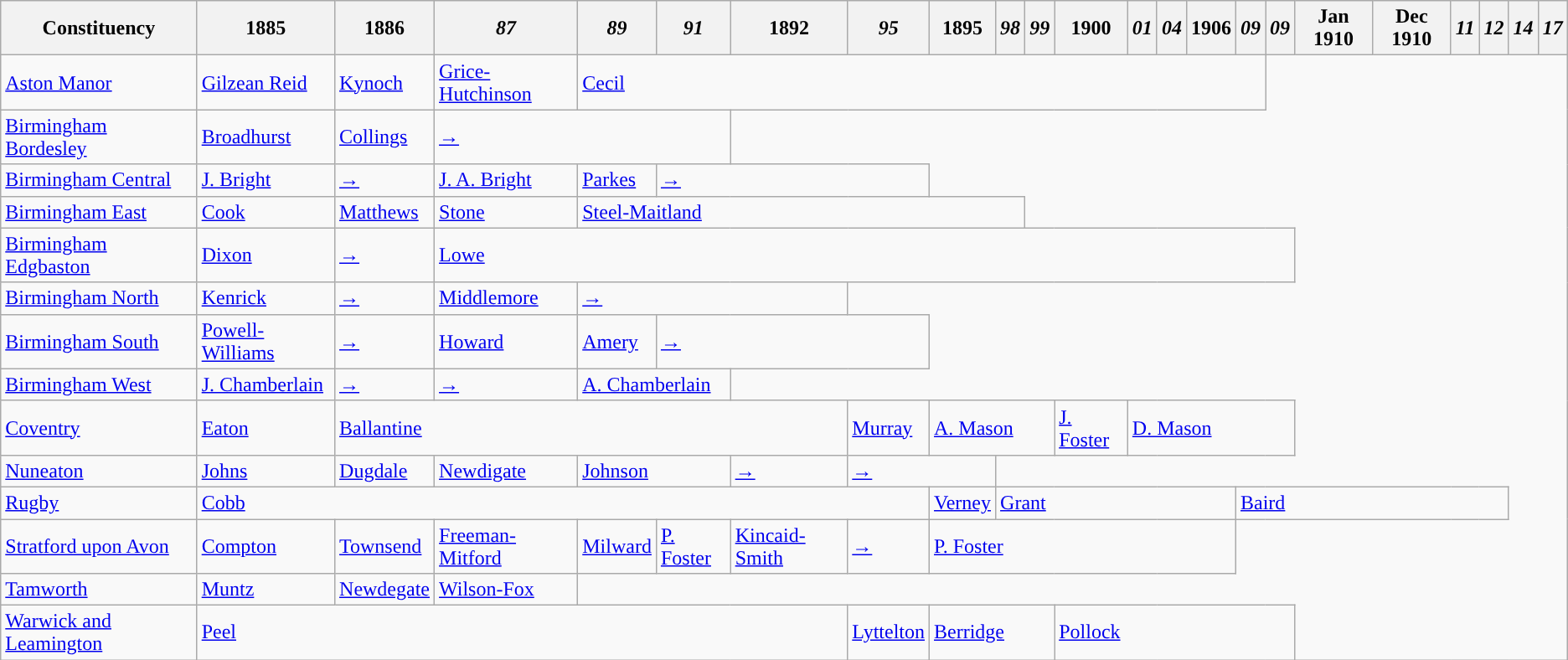<table class="wikitable">
<tr>
<th>Constituency</th>
<th>1885</th>
<th>1886</th>
<th><em>87</em></th>
<th><em>89</em></th>
<th><em>91</em></th>
<th>1892</th>
<th><em>95</em></th>
<th>1895</th>
<th><em>98</em></th>
<th><em>99</em></th>
<th>1900</th>
<th><em>01</em></th>
<th><em>04</em></th>
<th>1906</th>
<th><em>09</em></th>
<th><em>09</em></th>
<th>Jan 1910</th>
<th>Dec 1910</th>
<th><em>11</em></th>
<th><em>12</em></th>
<th><em>14</em></th>
<th><em>17</em></th>
</tr>
<tr>
<td><a href='#'>Aston Manor</a></td>
<td bgcolor=><a href='#'>Gilzean Reid</a></td>
<td><a href='#'>Kynoch</a></td>
<td><a href='#'>Grice-Hutchinson</a></td>
<td colspan="12"><a href='#'>Cecil</a></td>
</tr>
<tr>
<td><a href='#'>Birmingham Bordesley</a></td>
<td bgcolor=><a href='#'>Broadhurst</a></td>
<td><a href='#'>Collings</a></td>
<td colspan="3"><a href='#'>→</a></td>
</tr>
<tr>
<td><a href='#'>Birmingham Central</a></td>
<td bgcolor=><a href='#'>J. Bright</a></td>
<td><a href='#'>→</a></td>
<td><a href='#'>J. A. Bright</a></td>
<td><a href='#'>Parkes</a></td>
<td colspan="3"><a href='#'>→</a></td>
</tr>
<tr>
<td><a href='#'>Birmingham East</a></td>
<td bgcolor=><a href='#'>Cook</a></td>
<td><a href='#'>Matthews</a></td>
<td><a href='#'>Stone</a></td>
<td colspan="6"><a href='#'>Steel-Maitland</a></td>
</tr>
<tr>
<td><a href='#'>Birmingham Edgbaston</a></td>
<td bgcolor=><a href='#'>Dixon</a></td>
<td><a href='#'>→</a></td>
<td colspan="14"><a href='#'>Lowe</a></td>
</tr>
<tr>
<td><a href='#'>Birmingham North</a></td>
<td bgcolor=><a href='#'>Kenrick</a></td>
<td><a href='#'>→</a></td>
<td><a href='#'>Middlemore</a></td>
<td colspan="3"><a href='#'>→</a></td>
</tr>
<tr>
<td><a href='#'>Birmingham South</a></td>
<td bgcolor=><a href='#'>Powell-Williams</a></td>
<td><a href='#'>→</a></td>
<td><a href='#'>Howard</a></td>
<td><a href='#'>Amery</a></td>
<td colspan="3"><a href='#'>→</a></td>
</tr>
<tr>
<td><a href='#'>Birmingham West</a></td>
<td bgcolor=><a href='#'>J. Chamberlain</a></td>
<td><a href='#'>→</a></td>
<td><a href='#'>→</a></td>
<td colspan="2"><a href='#'>A. Chamberlain</a></td>
</tr>
<tr>
<td><a href='#'>Coventry</a></td>
<td><a href='#'>Eaton</a></td>
<td colspan="5"><a href='#'>Ballantine</a></td>
<td><a href='#'>Murray</a></td>
<td colspan="3"><a href='#'>A. Mason</a></td>
<td><a href='#'>J. Foster</a></td>
<td colspan="5"><a href='#'>D. Mason</a></td>
</tr>
<tr>
<td><a href='#'>Nuneaton</a></td>
<td bgcolor=><a href='#'>Johns</a></td>
<td><a href='#'>Dugdale</a></td>
<td><a href='#'>Newdigate</a></td>
<td colspan="2"><a href='#'>Johnson</a></td>
<td><a href='#'>→</a></td>
<td colspan="2"><a href='#'>→</a></td>
</tr>
<tr>
<td><a href='#'>Rugby</a></td>
<td colspan="7"><a href='#'>Cobb</a></td>
<td><a href='#'>Verney</a></td>
<td colspan="6"><a href='#'>Grant</a></td>
<td colspan="6"><a href='#'>Baird</a></td>
</tr>
<tr>
<td><a href='#'>Stratford upon Avon</a></td>
<td><a href='#'>Compton</a></td>
<td><a href='#'>Townsend</a></td>
<td><a href='#'>Freeman-Mitford</a></td>
<td><a href='#'>Milward</a></td>
<td><a href='#'>P. Foster</a></td>
<td><a href='#'>Kincaid-Smith</a></td>
<td><a href='#'>→</a></td>
<td colspan="7"><a href='#'>P. Foster</a></td>
</tr>
<tr>
<td><a href='#'>Tamworth</a></td>
<td><a href='#'>Muntz</a></td>
<td><a href='#'>Newdegate</a></td>
<td><a href='#'>Wilson-Fox</a></td>
</tr>
<tr>
<td><a href='#'>Warwick and Leamington</a></td>
<td colspan="6"><a href='#'>Peel</a></td>
<td><a href='#'>Lyttelton</a></td>
<td colspan="3"><a href='#'>Berridge</a></td>
<td colspan="6"><a href='#'>Pollock</a></td>
</tr>
</table>
